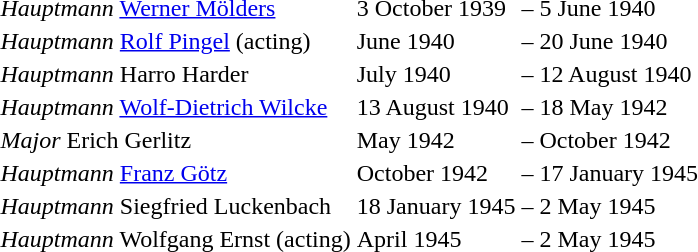<table>
<tr>
<td><em>Hauptmann</em> <a href='#'>Werner Mölders</a></td>
<td>3 October 1939</td>
<td>–</td>
<td>5 June 1940</td>
</tr>
<tr>
<td><em>Hauptmann</em> <a href='#'>Rolf Pingel</a> (acting)</td>
<td>June 1940</td>
<td>–</td>
<td>20 June 1940</td>
</tr>
<tr>
<td><em>Hauptmann</em> Harro Harder</td>
<td>July 1940</td>
<td>–</td>
<td>12 August 1940</td>
</tr>
<tr>
<td><em>Hauptmann</em> <a href='#'>Wolf-Dietrich Wilcke</a></td>
<td>13 August 1940</td>
<td>–</td>
<td>18 May 1942</td>
</tr>
<tr>
<td><em>Major</em> Erich Gerlitz</td>
<td>May 1942</td>
<td>–</td>
<td>October 1942</td>
</tr>
<tr>
<td><em>Hauptmann</em> <a href='#'>Franz Götz</a></td>
<td>October 1942</td>
<td>–</td>
<td>17 January 1945</td>
</tr>
<tr>
<td><em>Hauptmann</em> Siegfried Luckenbach</td>
<td>18 January 1945</td>
<td>–</td>
<td>2 May 1945</td>
</tr>
<tr>
<td><em>Hauptmann</em> Wolfgang Ernst (acting)</td>
<td>April 1945</td>
<td>–</td>
<td>2 May 1945</td>
</tr>
</table>
